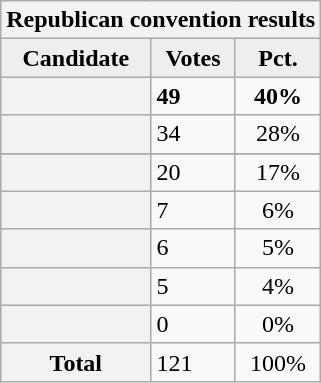<table class="wikitable plainrowheaders">
<tr>
<th colspan="3" >Republican convention results</th>
</tr>
<tr style="background:#eee; text-align:center;">
<td style="text-align:center;"><strong>Candidate</strong></td>
<td><strong>Votes</strong></td>
<td style="text-align:center;"><strong>Pct.</strong></td>
</tr>
<tr>
<th scope="row"><strong></strong></th>
<td><strong>49</strong></td>
<td style="text-align:center;"><strong>40%</strong></td>
</tr>
<tr>
<th scope="row"></th>
<td>34</td>
<td style="text-align:center;">28%</td>
</tr>
<tr>
</tr>
<tr>
<th scope="row"></th>
<td>20</td>
<td style="text-align:center;">17%</td>
</tr>
<tr>
<th scope="row"></th>
<td>7</td>
<td style="text-align:center;">6%</td>
</tr>
<tr>
<th scope="row"></th>
<td>6</td>
<td style="text-align:center;">5%</td>
</tr>
<tr>
<th scope="row"></th>
<td>5</td>
<td style="text-align:center;">4%</td>
</tr>
<tr>
<th scope="row"></th>
<td>0</td>
<td style="text-align:center;">0%</td>
</tr>
<tr>
<th scope="row"><strong>Total</strong></th>
<td>121</td>
<td style="text-align:center;">100%</td>
</tr>
</table>
